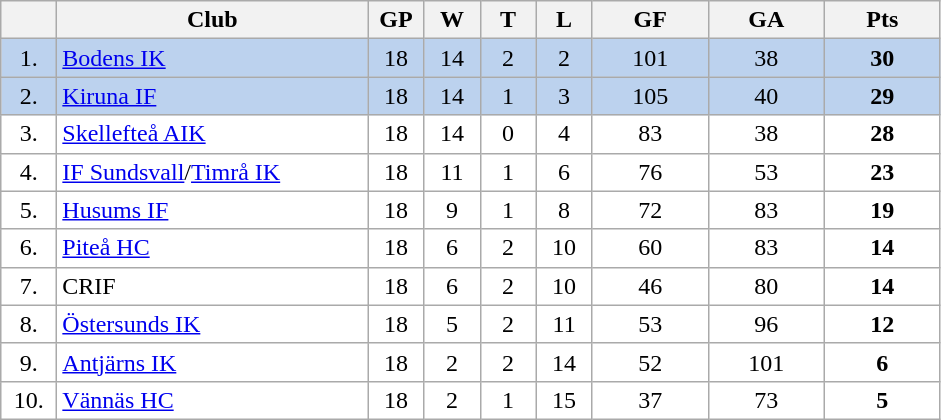<table class="wikitable">
<tr>
<th width="30"></th>
<th width="200">Club</th>
<th width="30">GP</th>
<th width="30">W</th>
<th width="30">T</th>
<th width="30">L</th>
<th width="70">GF</th>
<th width="70">GA</th>
<th width="70">Pts</th>
</tr>
<tr bgcolor="#BCD2EE" align="center">
<td>1.</td>
<td align="left"><a href='#'>Bodens IK</a></td>
<td>18</td>
<td>14</td>
<td>2</td>
<td>2</td>
<td>101</td>
<td>38</td>
<td><strong>30</strong></td>
</tr>
<tr bgcolor="#BCD2EE" align="center">
<td>2.</td>
<td align="left"><a href='#'>Kiruna IF</a></td>
<td>18</td>
<td>14</td>
<td>1</td>
<td>3</td>
<td>105</td>
<td>40</td>
<td><strong>29</strong></td>
</tr>
<tr bgcolor="#FFFFFF" align="center">
<td>3.</td>
<td align="left"><a href='#'>Skellefteå AIK</a></td>
<td>18</td>
<td>14</td>
<td>0</td>
<td>4</td>
<td>83</td>
<td>38</td>
<td><strong>28</strong></td>
</tr>
<tr bgcolor="#FFFFFF" align="center">
<td>4.</td>
<td align="left"><a href='#'>IF Sundsvall</a>/<a href='#'>Timrå IK</a></td>
<td>18</td>
<td>11</td>
<td>1</td>
<td>6</td>
<td>76</td>
<td>53</td>
<td><strong>23</strong></td>
</tr>
<tr bgcolor="#FFFFFF" align="center">
<td>5.</td>
<td align="left"><a href='#'>Husums IF</a></td>
<td>18</td>
<td>9</td>
<td>1</td>
<td>8</td>
<td>72</td>
<td>83</td>
<td><strong>19</strong></td>
</tr>
<tr bgcolor="#FFFFFF" align="center">
<td>6.</td>
<td align="left"><a href='#'>Piteå HC</a></td>
<td>18</td>
<td>6</td>
<td>2</td>
<td>10</td>
<td>60</td>
<td>83</td>
<td><strong>14</strong></td>
</tr>
<tr bgcolor="#FFFFFF" align="center">
<td>7.</td>
<td align="left">CRIF</td>
<td>18</td>
<td>6</td>
<td>2</td>
<td>10</td>
<td>46</td>
<td>80</td>
<td><strong>14</strong></td>
</tr>
<tr bgcolor="#FFFFFF" align="center">
<td>8.</td>
<td align="left"><a href='#'>Östersunds IK</a></td>
<td>18</td>
<td>5</td>
<td>2</td>
<td>11</td>
<td>53</td>
<td>96</td>
<td><strong>12</strong></td>
</tr>
<tr bgcolor="#FFFFFF" align="center">
<td>9.</td>
<td align="left"><a href='#'>Antjärns IK</a></td>
<td>18</td>
<td>2</td>
<td>2</td>
<td>14</td>
<td>52</td>
<td>101</td>
<td><strong>6</strong></td>
</tr>
<tr bgcolor="#FFFFFF" align="center">
<td>10.</td>
<td align="left"><a href='#'>Vännäs HC</a></td>
<td>18</td>
<td>2</td>
<td>1</td>
<td>15</td>
<td>37</td>
<td>73</td>
<td><strong>5</strong></td>
</tr>
</table>
